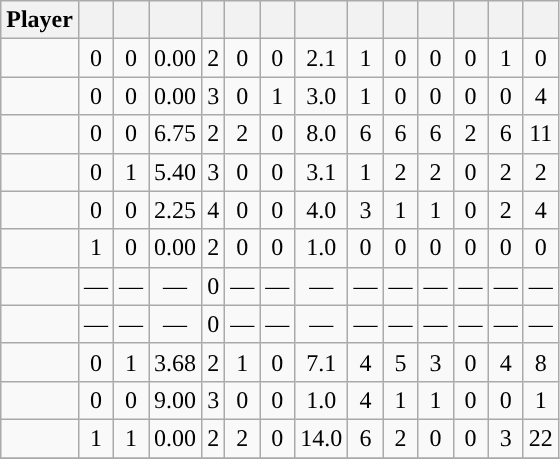<table class="wikitable sortable" style="text-align:center;">
<tr>
<th>Player</th>
<th></th>
<th></th>
<th></th>
<th></th>
<th></th>
<th></th>
<th></th>
<th></th>
<th></th>
<th></th>
<th></th>
<th></th>
<th></th>
</tr>
<tr>
<td align=left></td>
<td>0</td>
<td>0</td>
<td>0.00</td>
<td>2</td>
<td>0</td>
<td>0</td>
<td>2.1</td>
<td>1</td>
<td>0</td>
<td>0</td>
<td>0</td>
<td>1</td>
<td>0</td>
</tr>
<tr>
<td align=left></td>
<td>0</td>
<td>0</td>
<td>0.00</td>
<td>3</td>
<td>0</td>
<td>1</td>
<td>3.0</td>
<td>1</td>
<td>0</td>
<td>0</td>
<td>0</td>
<td>0</td>
<td>4</td>
</tr>
<tr>
<td align=left></td>
<td>0</td>
<td>0</td>
<td>6.75</td>
<td>2</td>
<td>2</td>
<td>0</td>
<td>8.0</td>
<td>6</td>
<td>6</td>
<td>6</td>
<td>2</td>
<td>6</td>
<td>11</td>
</tr>
<tr>
<td align=left></td>
<td>0</td>
<td>1</td>
<td>5.40</td>
<td>3</td>
<td>0</td>
<td>0</td>
<td>3.1</td>
<td>1</td>
<td>2</td>
<td>2</td>
<td>0</td>
<td>2</td>
<td>2</td>
</tr>
<tr>
<td align=left></td>
<td>0</td>
<td>0</td>
<td>2.25</td>
<td>4</td>
<td>0</td>
<td>0</td>
<td>4.0</td>
<td>3</td>
<td>1</td>
<td>1</td>
<td>0</td>
<td>2</td>
<td>4</td>
</tr>
<tr>
<td align=left></td>
<td>1</td>
<td>0</td>
<td>0.00</td>
<td>2</td>
<td>0</td>
<td>0</td>
<td>1.0</td>
<td>0</td>
<td>0</td>
<td>0</td>
<td>0</td>
<td>0</td>
<td>0</td>
</tr>
<tr>
<td align=left></td>
<td>—</td>
<td>—</td>
<td>—</td>
<td>0</td>
<td>—</td>
<td>—</td>
<td>—</td>
<td>—</td>
<td>—</td>
<td>—</td>
<td>—</td>
<td>—</td>
<td>—</td>
</tr>
<tr>
<td align=left></td>
<td>—</td>
<td>—</td>
<td>—</td>
<td>0</td>
<td>—</td>
<td>—</td>
<td>—</td>
<td>—</td>
<td>—</td>
<td>—</td>
<td>—</td>
<td>—</td>
<td>—</td>
</tr>
<tr>
<td align=left></td>
<td>0</td>
<td>1</td>
<td>3.68</td>
<td>2</td>
<td>1</td>
<td>0</td>
<td>7.1</td>
<td>4</td>
<td>5</td>
<td>3</td>
<td>0</td>
<td>4</td>
<td>8</td>
</tr>
<tr>
<td align=left></td>
<td>0</td>
<td>0</td>
<td>9.00</td>
<td>3</td>
<td>0</td>
<td>0</td>
<td>1.0</td>
<td>4</td>
<td>1</td>
<td>1</td>
<td>0</td>
<td>0</td>
<td>1</td>
</tr>
<tr>
<td align=left></td>
<td>1</td>
<td>1</td>
<td>0.00</td>
<td>2</td>
<td>2</td>
<td>0</td>
<td>14.0</td>
<td>6</td>
<td>2</td>
<td>0</td>
<td>0</td>
<td>3</td>
<td>22</td>
</tr>
<tr class=="sortbottom">
</tr>
</table>
